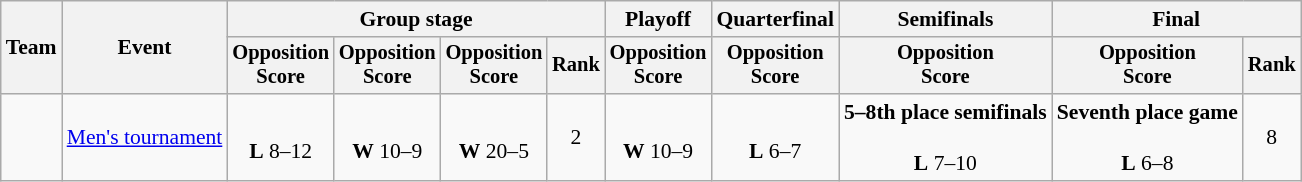<table class="wikitable" style="text-align:center; font-size:90%">
<tr>
<th rowspan=2>Team</th>
<th rowspan=2>Event</th>
<th colspan=4>Group stage</th>
<th>Playoff</th>
<th>Quarterfinal</th>
<th>Semifinals</th>
<th colspan=2>Final</th>
</tr>
<tr style=font-size:95%>
<th>Opposition<br>Score</th>
<th>Opposition<br>Score</th>
<th>Opposition<br>Score</th>
<th>Rank</th>
<th>Opposition<br>Score</th>
<th>Opposition<br>Score</th>
<th>Opposition<br>Score</th>
<th>Opposition<br>Score</th>
<th>Rank</th>
</tr>
<tr>
<td align=left></td>
<td align=left><a href='#'>Men's tournament</a></td>
<td><br><strong>L</strong> 8–12</td>
<td><br><strong>W</strong> 10–9</td>
<td><br><strong>W</strong> 20–5</td>
<td>2</td>
<td><br><strong>W</strong> 10–9</td>
<td><br><strong>L</strong> 6–7</td>
<td><strong>5–8th place semifinals</strong><br><br><strong>L</strong> 7–10</td>
<td><strong>Seventh place game</strong><br><br><strong>L</strong> 6–8</td>
<td>8</td>
</tr>
</table>
